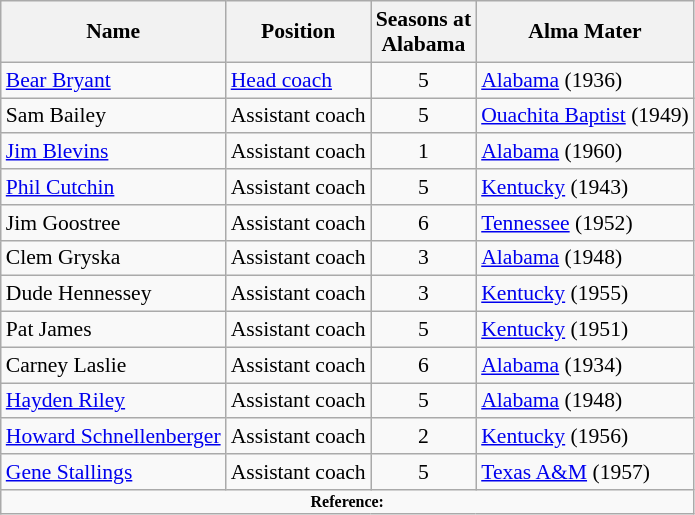<table class="wikitable" border="1" style="font-size:90%;">
<tr>
<th>Name</th>
<th>Position</th>
<th>Seasons at<br>Alabama</th>
<th>Alma Mater</th>
</tr>
<tr>
<td><a href='#'>Bear Bryant</a></td>
<td><a href='#'>Head coach</a></td>
<td align=center>5</td>
<td><a href='#'>Alabama</a> (1936)</td>
</tr>
<tr>
<td>Sam Bailey</td>
<td>Assistant coach</td>
<td align=center>5</td>
<td><a href='#'>Ouachita Baptist</a> (1949)</td>
</tr>
<tr>
<td><a href='#'>Jim Blevins</a></td>
<td>Assistant coach</td>
<td align=center>1</td>
<td><a href='#'>Alabama</a> (1960)</td>
</tr>
<tr>
<td><a href='#'>Phil Cutchin</a></td>
<td>Assistant coach</td>
<td align=center>5</td>
<td><a href='#'>Kentucky</a> (1943)</td>
</tr>
<tr>
<td>Jim Goostree</td>
<td>Assistant coach</td>
<td align=center>6</td>
<td><a href='#'>Tennessee</a> (1952)</td>
</tr>
<tr>
<td>Clem Gryska</td>
<td>Assistant coach</td>
<td align=center>3</td>
<td><a href='#'>Alabama</a> (1948)</td>
</tr>
<tr>
<td>Dude Hennessey</td>
<td>Assistant coach</td>
<td align=center>3</td>
<td><a href='#'>Kentucky</a> (1955)</td>
</tr>
<tr>
<td>Pat James</td>
<td>Assistant coach</td>
<td align=center>5</td>
<td><a href='#'>Kentucky</a> (1951)</td>
</tr>
<tr>
<td>Carney Laslie</td>
<td>Assistant coach</td>
<td align=center>6</td>
<td><a href='#'>Alabama</a> (1934)</td>
</tr>
<tr>
<td><a href='#'>Hayden Riley</a></td>
<td>Assistant coach</td>
<td align=center>5</td>
<td><a href='#'>Alabama</a>  (1948)</td>
</tr>
<tr>
<td><a href='#'>Howard Schnellenberger</a></td>
<td>Assistant coach</td>
<td align=center>2</td>
<td><a href='#'>Kentucky</a> (1956)</td>
</tr>
<tr>
<td><a href='#'>Gene Stallings</a></td>
<td>Assistant coach</td>
<td align=center>5</td>
<td><a href='#'>Texas A&M</a> (1957)</td>
</tr>
<tr>
<td colspan="4" style="font-size: 8pt" align="center"><strong>Reference:</strong></td>
</tr>
</table>
